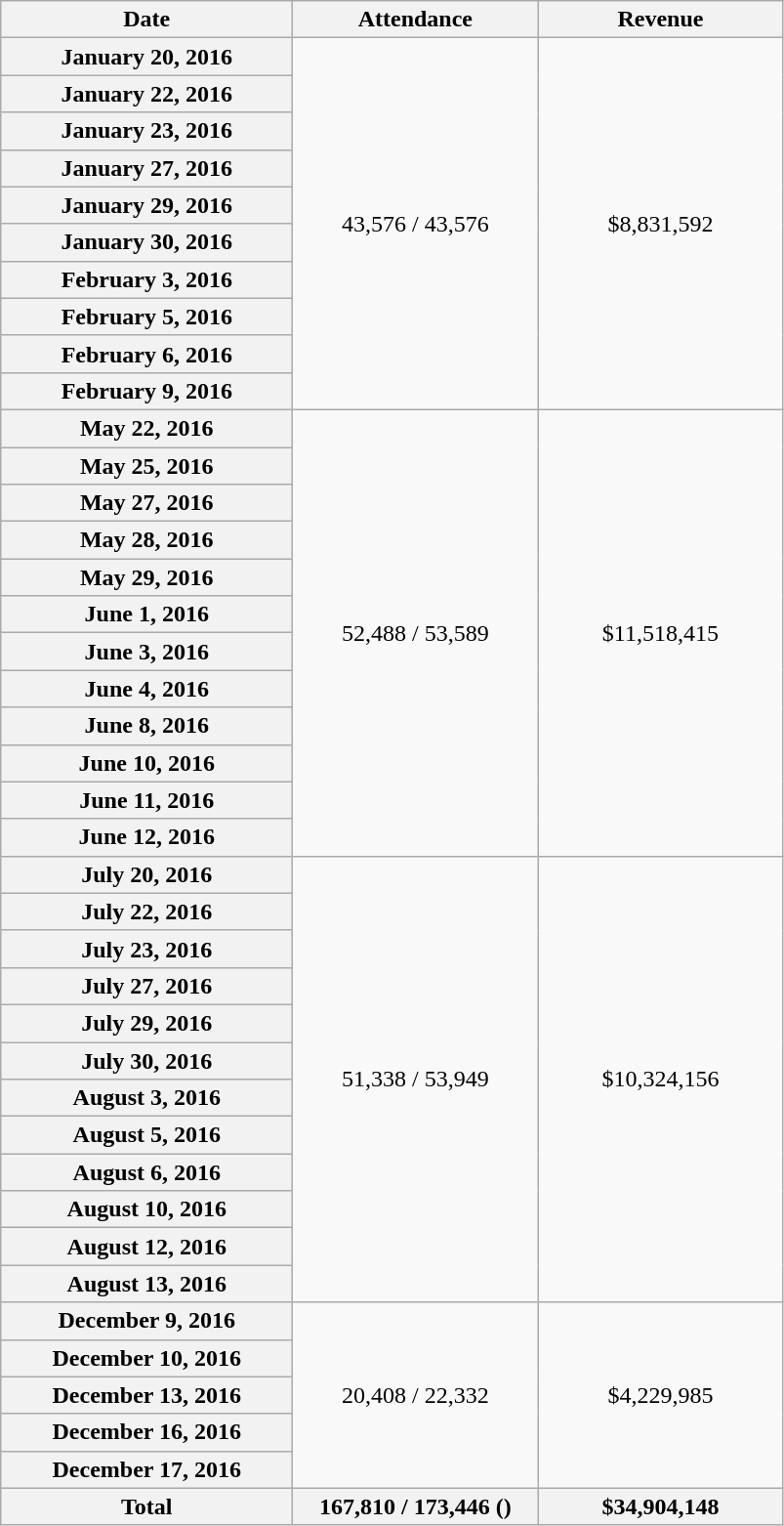<table class="wikitable plainrowheaders" style="text-align:center;">
<tr>
<th scope="col" style="width:12em;">Date</th>
<th scope="col" style="width:10em;">Attendance</th>
<th scope="col" style="width:10em;">Revenue</th>
</tr>
<tr>
<th scope="row">January 20, 2016</th>
<td rowspan="10">43,576 / 43,576</td>
<td rowspan="10">$8,831,592</td>
</tr>
<tr>
<th scope="row">January 22, 2016</th>
</tr>
<tr>
<th scope="row">January 23, 2016</th>
</tr>
<tr>
<th scope="row">January 27, 2016</th>
</tr>
<tr>
<th scope="row">January 29, 2016</th>
</tr>
<tr>
<th scope="row">January 30, 2016</th>
</tr>
<tr>
<th scope="row">February 3, 2016</th>
</tr>
<tr>
<th scope="row">February 5, 2016</th>
</tr>
<tr>
<th scope="row">February 6, 2016</th>
</tr>
<tr>
<th scope="row">February 9, 2016</th>
</tr>
<tr>
<th scope="row">May 22, 2016</th>
<td rowspan="12">52,488 / 53,589</td>
<td rowspan="12">$11,518,415</td>
</tr>
<tr>
<th scope="row">May 25, 2016</th>
</tr>
<tr>
<th scope="row">May 27, 2016</th>
</tr>
<tr>
<th scope="row">May 28, 2016</th>
</tr>
<tr>
<th scope="row">May 29, 2016</th>
</tr>
<tr>
<th scope="row">June 1, 2016</th>
</tr>
<tr>
<th scope="row">June 3, 2016</th>
</tr>
<tr>
<th scope="row">June 4, 2016</th>
</tr>
<tr>
<th scope="row">June 8, 2016</th>
</tr>
<tr>
<th scope="row">June 10, 2016</th>
</tr>
<tr>
<th scope="row">June 11, 2016</th>
</tr>
<tr>
<th scope="row">June 12, 2016</th>
</tr>
<tr>
<th scope="row">July 20, 2016</th>
<td rowspan="12">51,338 / 53,949</td>
<td rowspan="12">$10,324,156</td>
</tr>
<tr>
<th scope="row">July 22, 2016</th>
</tr>
<tr>
<th scope="row">July 23, 2016</th>
</tr>
<tr>
<th scope="row">July 27, 2016</th>
</tr>
<tr>
<th scope="row">July 29, 2016</th>
</tr>
<tr>
<th scope="row">July 30, 2016</th>
</tr>
<tr>
<th scope="row">August 3, 2016</th>
</tr>
<tr>
<th scope="row">August 5, 2016</th>
</tr>
<tr>
<th scope="row">August 6, 2016</th>
</tr>
<tr>
<th scope="row">August 10, 2016</th>
</tr>
<tr>
<th scope="row">August 12, 2016</th>
</tr>
<tr>
<th scope="row">August 13, 2016</th>
</tr>
<tr>
<th scope="row">December 9, 2016</th>
<td rowspan="5">20,408 / 22,332</td>
<td rowspan="5">$4,229,985</td>
</tr>
<tr>
<th scope="row">December 10, 2016</th>
</tr>
<tr>
<th scope="row">December 13, 2016</th>
</tr>
<tr>
<th scope="row">December 16, 2016</th>
</tr>
<tr>
<th scope="row">December 17, 2016</th>
</tr>
<tr>
<th>Total</th>
<th scope="row" style="text-align:center;"><strong>167,810 / 173,446 ()</strong></th>
<th scope="row" style="text-align:center;"><strong>$34,904,148</strong></th>
</tr>
</table>
